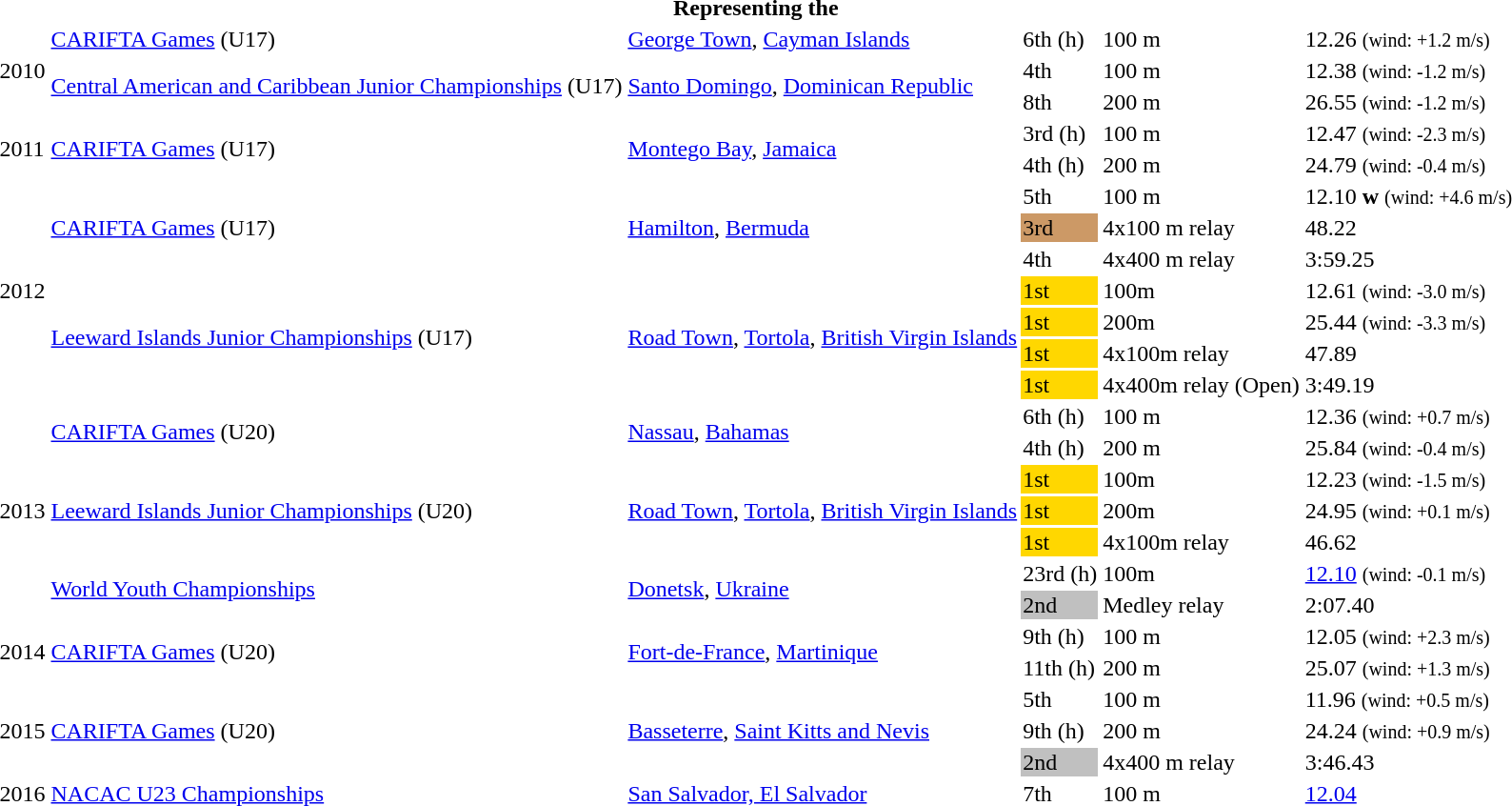<table>
<tr>
<th colspan="6">Representing the </th>
</tr>
<tr>
<td rowspan=3>2010</td>
<td><a href='#'>CARIFTA Games</a> (U17)</td>
<td><a href='#'>George Town</a>, <a href='#'>Cayman Islands</a></td>
<td>6th (h)</td>
<td>100 m</td>
<td>12.26 <small>(wind: +1.2 m/s)</small></td>
</tr>
<tr>
<td rowspan=2><a href='#'>Central American and Caribbean Junior Championships</a> (U17)</td>
<td rowspan=2><a href='#'>Santo Domingo</a>, <a href='#'>Dominican Republic</a></td>
<td>4th</td>
<td>100 m</td>
<td>12.38 <small>(wind: -1.2 m/s)</small></td>
</tr>
<tr>
<td>8th</td>
<td>200 m</td>
<td>26.55 <small>(wind: -1.2 m/s)</small></td>
</tr>
<tr>
<td rowspan=2>2011</td>
<td rowspan=2><a href='#'>CARIFTA Games</a> (U17)</td>
<td rowspan=2><a href='#'>Montego Bay</a>, <a href='#'>Jamaica</a></td>
<td>3rd (h)</td>
<td>100 m</td>
<td>12.47 <small>(wind: -2.3 m/s)</small></td>
</tr>
<tr>
<td>4th (h)</td>
<td>200 m</td>
<td>24.79 <small>(wind: -0.4 m/s)</small></td>
</tr>
<tr>
<td rowspan=7>2012</td>
<td rowspan=3><a href='#'>CARIFTA Games</a> (U17)</td>
<td rowspan=3><a href='#'>Hamilton</a>,  <a href='#'>Bermuda</a></td>
<td>5th</td>
<td>100 m</td>
<td>12.10 <strong>w</strong> <small>(wind: +4.6 m/s)</small></td>
</tr>
<tr>
<td bgcolor="cc9966">3rd</td>
<td>4x100 m relay</td>
<td>48.22</td>
</tr>
<tr>
<td>4th</td>
<td>4x400 m relay</td>
<td>3:59.25</td>
</tr>
<tr>
<td rowspan=4><a href='#'>Leeward Islands Junior Championships</a> (U17)</td>
<td rowspan=4><a href='#'>Road Town</a>, <a href='#'>Tortola</a>, <a href='#'>British Virgin Islands</a></td>
<td bgcolor=gold>1st</td>
<td>100m</td>
<td>12.61 <small>(wind: -3.0 m/s)</small></td>
</tr>
<tr>
<td bgcolor=gold>1st</td>
<td>200m</td>
<td>25.44 <small>(wind: -3.3 m/s)</small></td>
</tr>
<tr>
<td bgcolor=gold>1st</td>
<td>4x100m relay</td>
<td>47.89</td>
</tr>
<tr>
<td bgcolor=gold>1st</td>
<td>4x400m relay (Open)</td>
<td>3:49.19</td>
</tr>
<tr>
<td rowspan=7>2013</td>
<td rowspan=2><a href='#'>CARIFTA Games</a> (U20)</td>
<td rowspan=2><a href='#'>Nassau</a>, <a href='#'>Bahamas</a></td>
<td>6th (h)</td>
<td>100 m</td>
<td>12.36 <small>(wind: +0.7 m/s)</small></td>
</tr>
<tr>
<td>4th (h)</td>
<td>200 m</td>
<td>25.84 <small>(wind: -0.4 m/s)</small></td>
</tr>
<tr>
<td rowspan=3><a href='#'>Leeward Islands Junior Championships</a> (U20)</td>
<td rowspan=3><a href='#'>Road Town</a>, <a href='#'>Tortola</a>, <a href='#'>British Virgin Islands</a></td>
<td bgcolor=gold>1st</td>
<td>100m</td>
<td>12.23 <small>(wind: -1.5 m/s)</small></td>
</tr>
<tr>
<td bgcolor=gold>1st</td>
<td>200m</td>
<td>24.95 <small>(wind: +0.1 m/s)</small></td>
</tr>
<tr>
<td bgcolor=gold>1st</td>
<td>4x100m relay</td>
<td>46.62</td>
</tr>
<tr>
<td rowspan=2><a href='#'>World Youth Championships</a></td>
<td rowspan=2><a href='#'>Donetsk</a>, <a href='#'>Ukraine</a></td>
<td>23rd (h)</td>
<td>100m</td>
<td><a href='#'>12.10</a> <small>(wind: -0.1 m/s)</small></td>
</tr>
<tr>
<td bgcolor=silver>2nd</td>
<td>Medley relay</td>
<td>2:07.40</td>
</tr>
<tr>
<td rowspan=2>2014</td>
<td rowspan=2><a href='#'>CARIFTA Games</a> (U20)</td>
<td rowspan=2><a href='#'>Fort-de-France</a>, <a href='#'>Martinique</a></td>
<td>9th (h)</td>
<td>100 m</td>
<td>12.05 <small>(wind: +2.3 m/s)</small></td>
</tr>
<tr>
<td>11th (h)</td>
<td>200 m</td>
<td>25.07 <small>(wind: +1.3 m/s)</small></td>
</tr>
<tr>
<td rowspan=3>2015</td>
<td rowspan=3><a href='#'>CARIFTA Games</a> (U20)</td>
<td rowspan=3><a href='#'>Basseterre</a>, <a href='#'>Saint Kitts and Nevis</a></td>
<td>5th</td>
<td>100 m</td>
<td>11.96 <small>(wind: +0.5 m/s)</small></td>
</tr>
<tr>
<td>9th (h)</td>
<td>200 m</td>
<td>24.24 <small>(wind: +0.9 m/s)</small></td>
</tr>
<tr>
<td bgcolor=silver>2nd</td>
<td>4x400 m relay</td>
<td>3:46.43</td>
</tr>
<tr>
<td>2016</td>
<td><a href='#'>NACAC U23 Championships</a></td>
<td><a href='#'>San Salvador, El Salvador</a></td>
<td>7th</td>
<td>100 m</td>
<td><a href='#'>12.04</a></td>
</tr>
</table>
